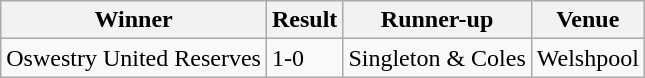<table class="wikitable">
<tr>
<th>Winner</th>
<th>Result</th>
<th>Runner-up</th>
<th>Venue</th>
</tr>
<tr>
<td> Oswestry United Reserves</td>
<td>1-0</td>
<td> Singleton & Coles</td>
<td>Welshpool</td>
</tr>
</table>
